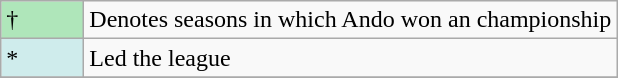<table class="wikitable">
<tr>
<td style="background:#afe6ba; width:3em;">†</td>
<td>Denotes seasons in which Ando won an championship</td>
</tr>
<tr>
<td style="background:#CFECEC; width:1em">*</td>
<td>Led the league</td>
</tr>
<tr>
</tr>
</table>
